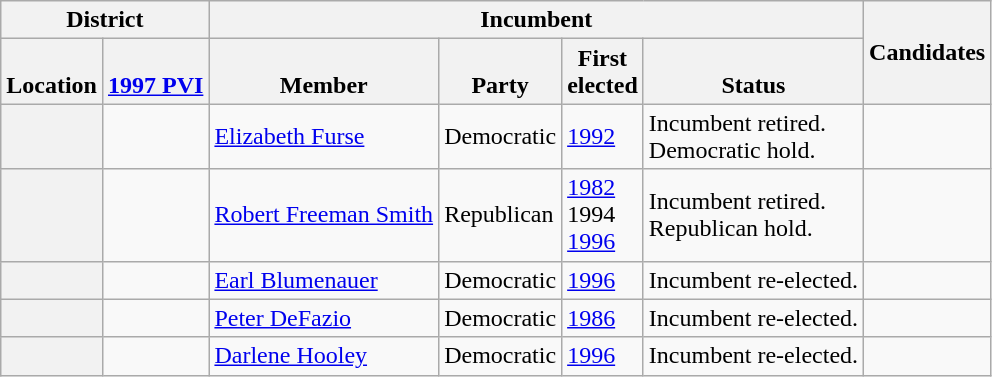<table class="wikitable sortable">
<tr>
<th colspan=2>District</th>
<th colspan=4>Incumbent</th>
<th rowspan=2 class="unsortable">Candidates</th>
</tr>
<tr valign=bottom>
<th>Location</th>
<th><a href='#'>1997 PVI</a></th>
<th>Member</th>
<th>Party</th>
<th>First<br>elected</th>
<th>Status</th>
</tr>
<tr>
<th></th>
<td></td>
<td><a href='#'>Elizabeth Furse</a></td>
<td>Democratic</td>
<td><a href='#'>1992</a></td>
<td>Incumbent retired.<br>Democratic hold.</td>
<td nowrap></td>
</tr>
<tr>
<th></th>
<td></td>
<td><a href='#'>Robert Freeman Smith</a></td>
<td>Republican</td>
<td><a href='#'>1982</a><br>1994 <br><a href='#'>1996</a></td>
<td>Incumbent retired.<br>Republican hold.</td>
<td nowrap></td>
</tr>
<tr>
<th></th>
<td></td>
<td><a href='#'>Earl Blumenauer</a></td>
<td>Democratic</td>
<td><a href='#'>1996</a></td>
<td>Incumbent re-elected.</td>
<td nowrap></td>
</tr>
<tr>
<th></th>
<td></td>
<td><a href='#'>Peter DeFazio</a></td>
<td>Democratic</td>
<td><a href='#'>1986</a></td>
<td>Incumbent re-elected.</td>
<td nowrap></td>
</tr>
<tr>
<th></th>
<td></td>
<td><a href='#'>Darlene Hooley</a></td>
<td>Democratic</td>
<td><a href='#'>1996</a></td>
<td>Incumbent re-elected.</td>
<td nowrap></td>
</tr>
</table>
